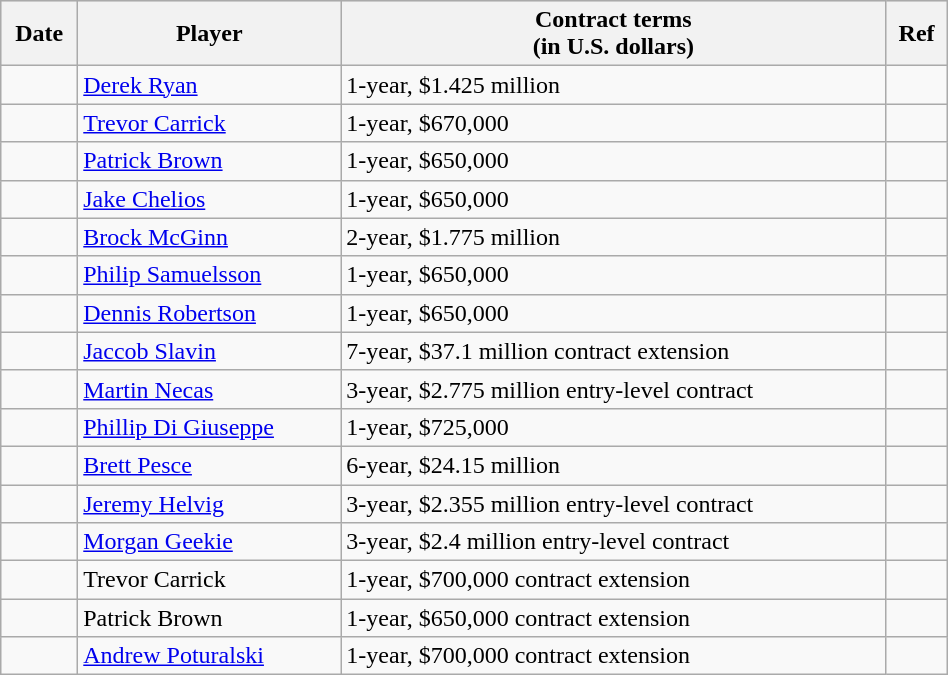<table class="wikitable" style="width:50%;">
<tr style="background:#ddd; text-align:center;">
<th>Date</th>
<th>Player</th>
<th>Contract terms<br>(in U.S. dollars)</th>
<th>Ref</th>
</tr>
<tr>
<td></td>
<td><a href='#'>Derek Ryan</a></td>
<td>1-year, $1.425 million</td>
<td></td>
</tr>
<tr>
<td></td>
<td><a href='#'>Trevor Carrick</a></td>
<td>1-year, $670,000</td>
<td></td>
</tr>
<tr>
<td></td>
<td><a href='#'>Patrick Brown</a></td>
<td>1-year, $650,000</td>
<td></td>
</tr>
<tr>
<td></td>
<td><a href='#'>Jake Chelios</a></td>
<td>1-year, $650,000</td>
<td></td>
</tr>
<tr>
<td></td>
<td><a href='#'>Brock McGinn</a></td>
<td>2-year, $1.775 million</td>
<td></td>
</tr>
<tr>
<td></td>
<td><a href='#'>Philip Samuelsson</a></td>
<td>1-year, $650,000</td>
<td></td>
</tr>
<tr>
<td></td>
<td><a href='#'>Dennis Robertson</a></td>
<td>1-year, $650,000</td>
<td></td>
</tr>
<tr>
<td></td>
<td><a href='#'>Jaccob Slavin</a></td>
<td>7-year, $37.1 million contract extension</td>
<td></td>
</tr>
<tr>
<td></td>
<td><a href='#'>Martin Necas</a></td>
<td>3-year, $2.775 million entry-level contract</td>
<td></td>
</tr>
<tr>
<td></td>
<td><a href='#'>Phillip Di Giuseppe</a></td>
<td>1-year, $725,000</td>
<td></td>
</tr>
<tr>
<td></td>
<td><a href='#'>Brett Pesce</a></td>
<td>6-year, $24.15 million</td>
<td></td>
</tr>
<tr>
<td></td>
<td><a href='#'>Jeremy Helvig</a></td>
<td>3-year, $2.355 million entry-level contract</td>
<td></td>
</tr>
<tr>
<td></td>
<td><a href='#'>Morgan Geekie</a></td>
<td>3-year, $2.4 million entry-level contract</td>
<td></td>
</tr>
<tr>
<td></td>
<td>Trevor Carrick</td>
<td>1-year, $700,000 contract extension</td>
<td></td>
</tr>
<tr>
<td></td>
<td>Patrick Brown</td>
<td>1-year, $650,000 contract extension</td>
<td></td>
</tr>
<tr>
<td></td>
<td><a href='#'>Andrew Poturalski</a></td>
<td>1-year, $700,000 contract extension</td>
<td></td>
</tr>
</table>
